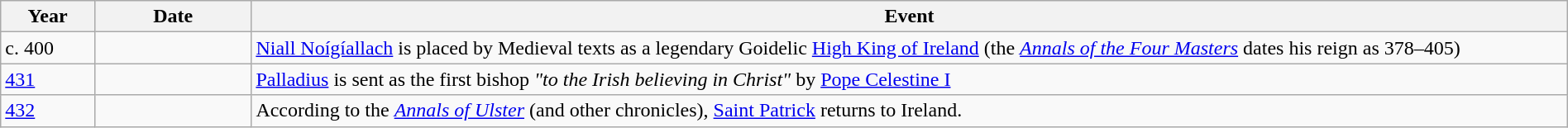<table class="wikitable" width="100%">
<tr>
<th style="width:6%">Year</th>
<th style="width:10%">Date</th>
<th>Event</th>
</tr>
<tr>
<td>c. 400</td>
<td></td>
<td><a href='#'>Niall Noígíallach</a> is placed by Medieval texts as a legendary Goidelic <a href='#'>High King of Ireland</a> (the <em><a href='#'>Annals of the Four Masters</a></em> dates his reign as 378–405)</td>
</tr>
<tr>
<td><a href='#'>431</a></td>
<td></td>
<td><a href='#'>Palladius</a> is sent as the first bishop <em>"to the Irish believing in Christ"</em> by <a href='#'>Pope Celestine I</a></td>
</tr>
<tr>
<td><a href='#'>432</a></td>
<td></td>
<td>According to the <em><a href='#'>Annals of Ulster</a></em> (and other chronicles), <a href='#'>Saint Patrick</a> returns to Ireland.</td>
</tr>
</table>
